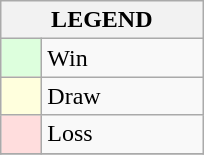<table class="wikitable" border="1">
<tr>
<th colspan="2">LEGEND</th>
</tr>
<tr>
<td style="background:#ddffdd;" width=20> </td>
<td width=100>Win</td>
</tr>
<tr>
<td style="background:#ffffdd"  width=20> </td>
<td width=100>Draw</td>
</tr>
<tr>
<td style="background:#ffdddd;" width=20> </td>
<td width=100>Loss</td>
</tr>
<tr>
</tr>
</table>
